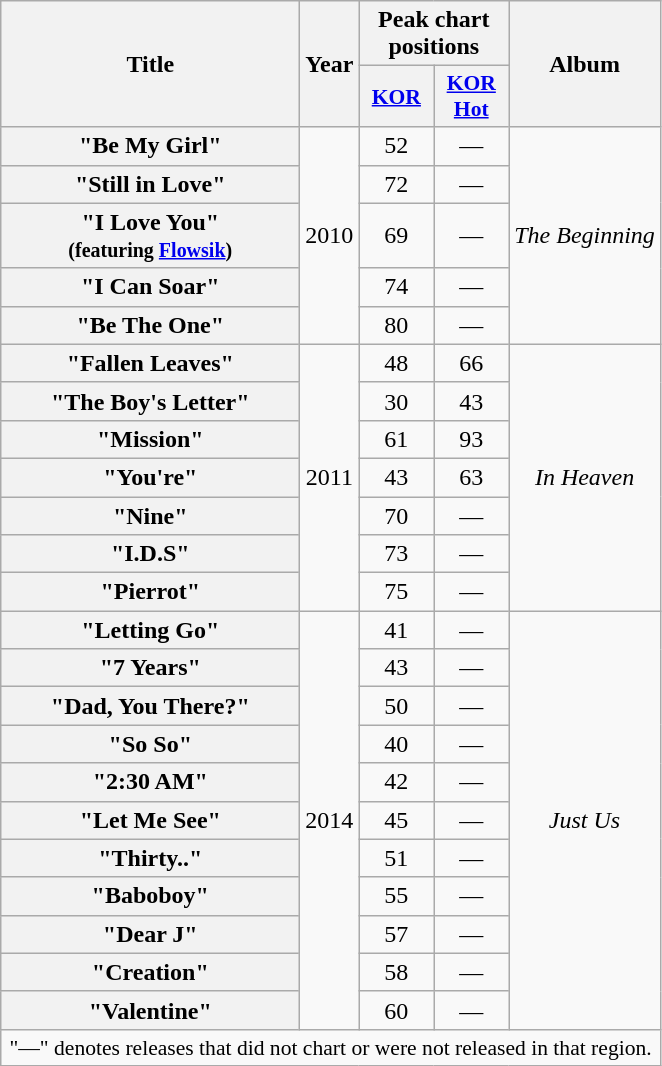<table class="wikitable plainrowheaders" style="text-align:center;">
<tr>
<th scope="col" rowspan="2" style="width:12em;">Title</th>
<th scope="col" rowspan="2">Year</th>
<th scope="col" colspan="2">Peak chart positions</th>
<th scope="col" rowspan="2">Album</th>
</tr>
<tr>
<th scope="col" style="width:3em;font-size:90%;"><a href='#'>KOR</a><br></th>
<th scope="col" style="width:3em;font-size:90%;"><a href='#'>KOR<br>Hot</a><br></th>
</tr>
<tr>
<th scope="row">"Be My Girl"</th>
<td rowspan="5">2010</td>
<td>52</td>
<td>—</td>
<td rowspan="5"><em>The Beginning</em></td>
</tr>
<tr>
<th scope="row">"Still in Love"</th>
<td>72</td>
<td>—</td>
</tr>
<tr>
<th scope="row">"I Love You"<br><small>(featuring <a href='#'>Flowsik</a>)</small></th>
<td>69</td>
<td>—</td>
</tr>
<tr>
<th scope="row">"I Can Soar"</th>
<td>74</td>
<td>—</td>
</tr>
<tr>
<th scope="row">"Be The One"</th>
<td>80</td>
<td>—</td>
</tr>
<tr>
<th scope="row">"Fallen Leaves"</th>
<td rowspan="7">2011</td>
<td>48</td>
<td>66</td>
<td rowspan="7"><em>In Heaven</em></td>
</tr>
<tr>
<th scope="row">"The Boy's Letter"</th>
<td>30</td>
<td>43</td>
</tr>
<tr>
<th scope="row">"Mission"</th>
<td>61</td>
<td>93</td>
</tr>
<tr>
<th scope="row">"You're"</th>
<td>43</td>
<td>63</td>
</tr>
<tr>
<th scope="row">"Nine"</th>
<td>70</td>
<td>—</td>
</tr>
<tr>
<th scope="row">"I.D.S"</th>
<td>73</td>
<td>—</td>
</tr>
<tr>
<th scope="row">"Pierrot"</th>
<td>75</td>
<td>—</td>
</tr>
<tr>
<th scope="row">"Letting Go"</th>
<td rowspan="11">2014</td>
<td>41</td>
<td>—</td>
<td rowspan="11"><em>Just Us</em></td>
</tr>
<tr>
<th scope="row">"7 Years"</th>
<td>43</td>
<td>—</td>
</tr>
<tr>
<th scope="row">"Dad, You There?"</th>
<td>50</td>
<td>—</td>
</tr>
<tr>
<th scope="row">"So So"</th>
<td>40</td>
<td>—</td>
</tr>
<tr>
<th scope="row">"2:30 AM"</th>
<td>42</td>
<td>—</td>
</tr>
<tr>
<th scope="row">"Let Me See"</th>
<td>45</td>
<td>—</td>
</tr>
<tr>
<th scope="row">"Thirty.."</th>
<td>51</td>
<td>—</td>
</tr>
<tr>
<th scope="row">"Baboboy"</th>
<td>55</td>
<td>—</td>
</tr>
<tr>
<th scope="row">"Dear J"</th>
<td>57</td>
<td>—</td>
</tr>
<tr>
<th scope="row">"Creation"</th>
<td>58</td>
<td>—</td>
</tr>
<tr>
<th scope="row">"Valentine"</th>
<td>60</td>
<td>—</td>
</tr>
<tr>
<td colspan="5" style="font-size:90%">"—" denotes releases that did not chart or were not released in that region.</td>
</tr>
</table>
